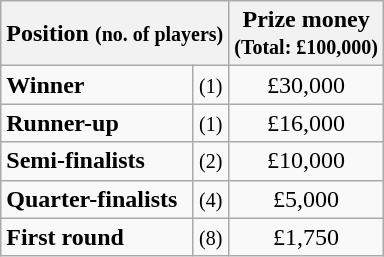<table class="wikitable">
<tr>
<th colspan=2>Position <small>(no. of players)</small></th>
<th>Prize money<br><small>(Total: £100,000)</small></th>
</tr>
<tr>
<td><strong>Winner</strong></td>
<td align=center><small>(1)</small></td>
<td align=center>£30,000</td>
</tr>
<tr>
<td><strong>Runner-up</strong></td>
<td align=center><small>(1)</small></td>
<td align=center>£16,000</td>
</tr>
<tr>
<td><strong>Semi-finalists</strong></td>
<td align=center><small>(2)</small></td>
<td align=center>£10,000</td>
</tr>
<tr>
<td><strong>Quarter-finalists</strong></td>
<td align=center><small>(4)</small></td>
<td align=center>£5,000</td>
</tr>
<tr>
<td><strong>First round</strong></td>
<td align=center><small>(8)</small></td>
<td align=center>£1,750</td>
</tr>
</table>
